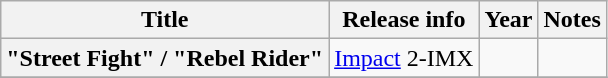<table class="wikitable plainrowheaders sortable">
<tr>
<th scope="col">Title</th>
<th scope="col">Release info</th>
<th scope="col">Year</th>
<th scope="col" class="unsortable">Notes</th>
</tr>
<tr>
<th scope="row">"Street Fight" / "Rebel Rider"</th>
<td><a href='#'>Impact</a> 2-IMX</td>
<td></td>
<td></td>
</tr>
<tr>
</tr>
</table>
